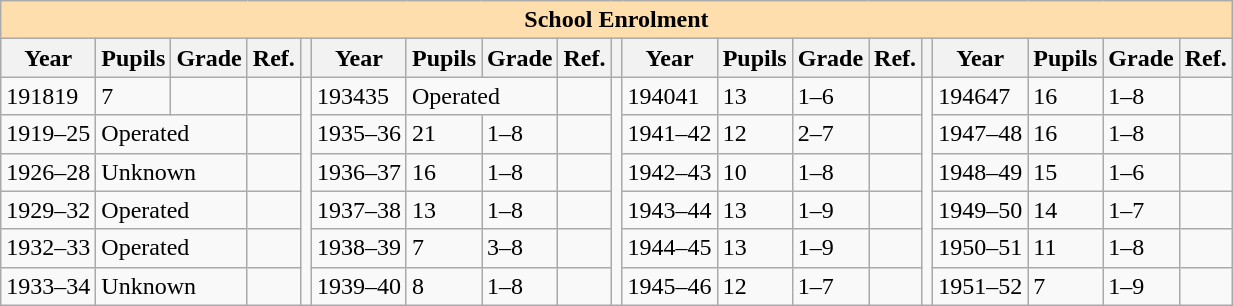<table class="wikitable mw-collapsible mw-collapsed">
<tr>
<th colspan="19" style="background:#ffdead;">School Enrolment</th>
</tr>
<tr>
<th>Year</th>
<th>Pupils</th>
<th>Grade</th>
<th>Ref.</th>
<th></th>
<th>Year</th>
<th>Pupils</th>
<th>Grade</th>
<th>Ref.</th>
<th></th>
<th>Year</th>
<th>Pupils</th>
<th>Grade</th>
<th>Ref.</th>
<th></th>
<th>Year</th>
<th>Pupils</th>
<th>Grade</th>
<th>Ref.</th>
</tr>
<tr>
<td>191819</td>
<td>7</td>
<td></td>
<td></td>
<td rowspan=7></td>
<td>193435</td>
<td colspan=2>Operated</td>
<td></td>
<td rowspan=7></td>
<td>194041</td>
<td>13</td>
<td>1–6</td>
<td></td>
<td rowspan=7></td>
<td>194647</td>
<td>16</td>
<td>1–8</td>
<td></td>
</tr>
<tr>
<td>1919–25</td>
<td colspan=2>Operated</td>
<td></td>
<td>1935–36</td>
<td>21</td>
<td>1–8</td>
<td></td>
<td>1941–42</td>
<td>12</td>
<td>2–7</td>
<td></td>
<td>1947–48</td>
<td>16</td>
<td>1–8</td>
<td></td>
</tr>
<tr>
<td>1926–28</td>
<td colspan=2>Unknown</td>
<td></td>
<td>1936–37</td>
<td>16</td>
<td>1–8</td>
<td></td>
<td>1942–43</td>
<td>10</td>
<td>1–8</td>
<td></td>
<td>1948–49</td>
<td>15</td>
<td>1–6</td>
<td></td>
</tr>
<tr>
<td>1929–32</td>
<td colspan=2>Operated</td>
<td></td>
<td>1937–38</td>
<td>13</td>
<td>1–8</td>
<td></td>
<td>1943–44</td>
<td>13</td>
<td>1–9</td>
<td></td>
<td>1949–50</td>
<td>14</td>
<td>1–7</td>
<td></td>
</tr>
<tr>
<td>1932–33</td>
<td colspan=2>Operated</td>
<td></td>
<td>1938–39</td>
<td>7</td>
<td>3–8</td>
<td></td>
<td>1944–45</td>
<td>13</td>
<td>1–9</td>
<td></td>
<td>1950–51</td>
<td>11</td>
<td>1–8</td>
<td></td>
</tr>
<tr>
<td>1933–34</td>
<td colspan=2>Unknown</td>
<td></td>
<td>1939–40</td>
<td>8</td>
<td>1–8</td>
<td></td>
<td>1945–46</td>
<td>12</td>
<td>1–7</td>
<td></td>
<td>1951–52</td>
<td>7</td>
<td>1–9</td>
<td></td>
</tr>
</table>
